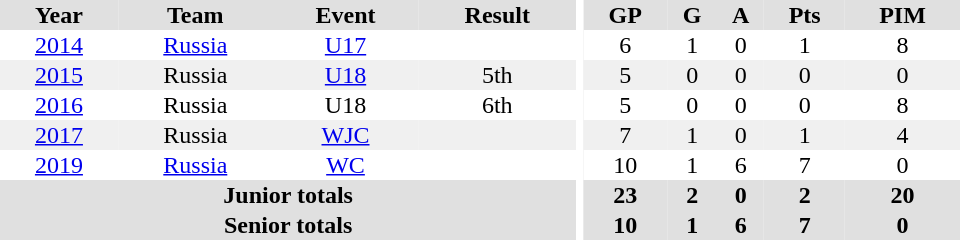<table border="0" cellpadding="1" cellspacing="0" ID="Table3" style="text-align:center; width:40em">
<tr ALIGN="center" bgcolor="#e0e0e0">
<th>Year</th>
<th>Team</th>
<th>Event</th>
<th>Result</th>
<th rowspan="99" bgcolor="#ffffff"></th>
<th>GP</th>
<th>G</th>
<th>A</th>
<th>Pts</th>
<th>PIM</th>
</tr>
<tr>
<td><a href='#'>2014</a></td>
<td><a href='#'>Russia</a></td>
<td><a href='#'>U17</a></td>
<td></td>
<td>6</td>
<td>1</td>
<td>0</td>
<td>1</td>
<td>8</td>
</tr>
<tr bgcolor="#f0f0f0">
<td><a href='#'>2015</a></td>
<td>Russia</td>
<td><a href='#'>U18</a></td>
<td>5th</td>
<td>5</td>
<td>0</td>
<td>0</td>
<td>0</td>
<td>0</td>
</tr>
<tr>
<td><a href='#'>2016</a></td>
<td>Russia</td>
<td>U18</td>
<td>6th</td>
<td>5</td>
<td>0</td>
<td>0</td>
<td>0</td>
<td>8</td>
</tr>
<tr bgcolor="#f0f0f0">
<td><a href='#'>2017</a></td>
<td>Russia</td>
<td><a href='#'>WJC</a></td>
<td></td>
<td>7</td>
<td>1</td>
<td>0</td>
<td>1</td>
<td>4</td>
</tr>
<tr>
<td><a href='#'>2019</a></td>
<td><a href='#'>Russia</a></td>
<td><a href='#'>WC</a></td>
<td></td>
<td>10</td>
<td>1</td>
<td>6</td>
<td>7</td>
<td>0</td>
</tr>
<tr ALIGN="center" bgcolor="#e0e0e0">
<th colspan=4>Junior totals</th>
<th>23</th>
<th>2</th>
<th>0</th>
<th>2</th>
<th>20</th>
</tr>
<tr ALIGN="center" bgcolor="#e0e0e0">
<th colspan=4>Senior totals</th>
<th>10</th>
<th>1</th>
<th>6</th>
<th>7</th>
<th>0</th>
</tr>
</table>
